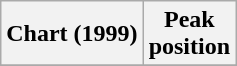<table class="wikitable plainrowheaders">
<tr>
<th scope="col">Chart (1999)</th>
<th scope="col">Peak<br>position</th>
</tr>
<tr>
</tr>
</table>
